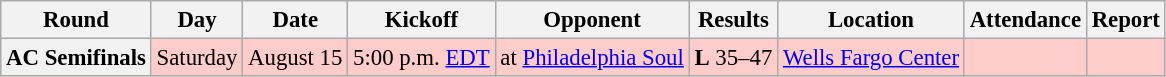<table class="wikitable" style="font-size: 95%;">
<tr>
<th>Round</th>
<th>Day</th>
<th>Date</th>
<th>Kickoff</th>
<th>Opponent</th>
<th>Results</th>
<th>Location</th>
<th>Attendance</th>
<th>Report</th>
</tr>
<tr style=background:#ffcccc>
<th align="center">AC Semifinals</th>
<td align="center">Saturday</td>
<td align="center">August 15</td>
<td align="center">5:00 p.m. <a href='#'>EDT</a></td>
<td align="center">at <a href='#'>Philadelphia Soul</a></td>
<td align="center"><strong>L</strong> 35–47</td>
<td align="center"><a href='#'>Wells Fargo Center</a></td>
<td align="center"></td>
<td align="center"></td>
</tr>
</table>
